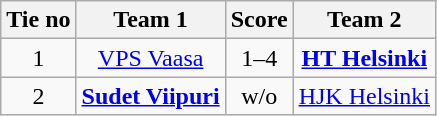<table class="wikitable" style="text-align:center">
<tr>
<th style= width="40px">Tie no</th>
<th style= width="150px">Team 1</th>
<th style= width="60px">Score</th>
<th style= width="150px">Team 2</th>
</tr>
<tr>
<td>1</td>
<td><a href='#'>VPS Vaasa</a></td>
<td>1–4</td>
<td><strong><a href='#'>HT Helsinki</a></strong></td>
</tr>
<tr>
<td>2</td>
<td><strong><a href='#'>Sudet Viipuri</a></strong></td>
<td>w/o</td>
<td><a href='#'>HJK Helsinki</a></td>
</tr>
</table>
